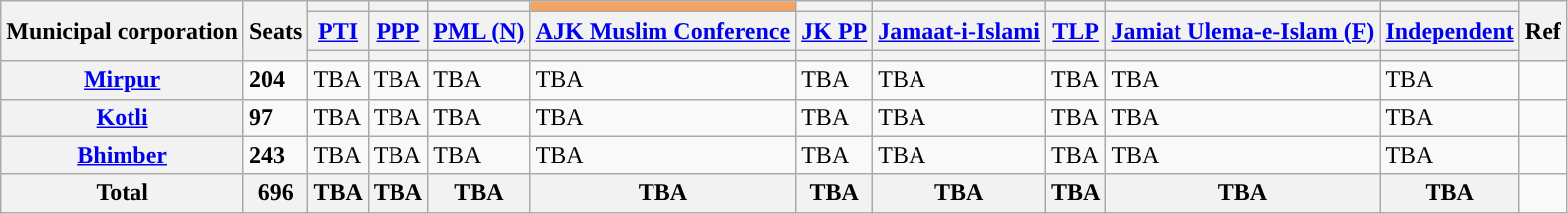<table class="wikitable">
<tr>
<th rowspan="3">Municipal corporation</th>
<th rowspan="3">Seats</th>
<th style="background-color: "></th>
<th style="background-color: "></th>
<th style="background-color: "></th>
<td bgcolor="#f4a460"></td>
<th style="background-color: "></th>
<th style="background-color: "></th>
<th style="background-color: "></th>
<th style="background-color: "></th>
<th style="background-color: "></th>
<th rowspan="3">Ref</th>
</tr>
<tr>
<th><a href='#'>PTI</a></th>
<th><a href='#'>PPP</a></th>
<th><a href='#'>PML (N)</a></th>
<th><a href='#'>AJK Muslim Conference</a></th>
<th><a href='#'>JK PP</a></th>
<th><a href='#'>Jamaat-i-Islami</a></th>
<th><a href='#'>TLP</a></th>
<th><a href='#'>Jamiat Ulema-e-Islam (F)</a></th>
<th><a href='#'>Independent</a></th>
</tr>
<tr>
<th></th>
<th></th>
<th></th>
<th></th>
<th></th>
<th></th>
<th></th>
<th></th>
<th></th>
</tr>
<tr>
<th><a href='#'>Mirpur</a></th>
<td><strong>204</strong></td>
<td>TBA</td>
<td>TBA</td>
<td>TBA</td>
<td>TBA</td>
<td>TBA</td>
<td>TBA</td>
<td>TBA</td>
<td>TBA</td>
<td>TBA</td>
<td></td>
</tr>
<tr>
<th><a href='#'>Kotli</a></th>
<td><strong>97</strong></td>
<td>TBA</td>
<td>TBA</td>
<td>TBA</td>
<td>TBA</td>
<td>TBA</td>
<td>TBA</td>
<td>TBA</td>
<td>TBA</td>
<td>TBA</td>
<td></td>
</tr>
<tr>
<th><a href='#'>Bhimber</a></th>
<td><strong>243</strong></td>
<td>TBA</td>
<td>TBA</td>
<td>TBA</td>
<td>TBA</td>
<td>TBA</td>
<td>TBA</td>
<td>TBA</td>
<td>TBA</td>
<td>TBA</td>
<td></td>
</tr>
<tr>
<th><strong>Total</strong></th>
<th>696</th>
<th>TBA</th>
<th>TBA</th>
<th>TBA</th>
<th>TBA</th>
<th>TBA</th>
<th>TBA</th>
<th>TBA</th>
<th>TBA</th>
<th>TBA</th>
<td></td>
</tr>
</table>
